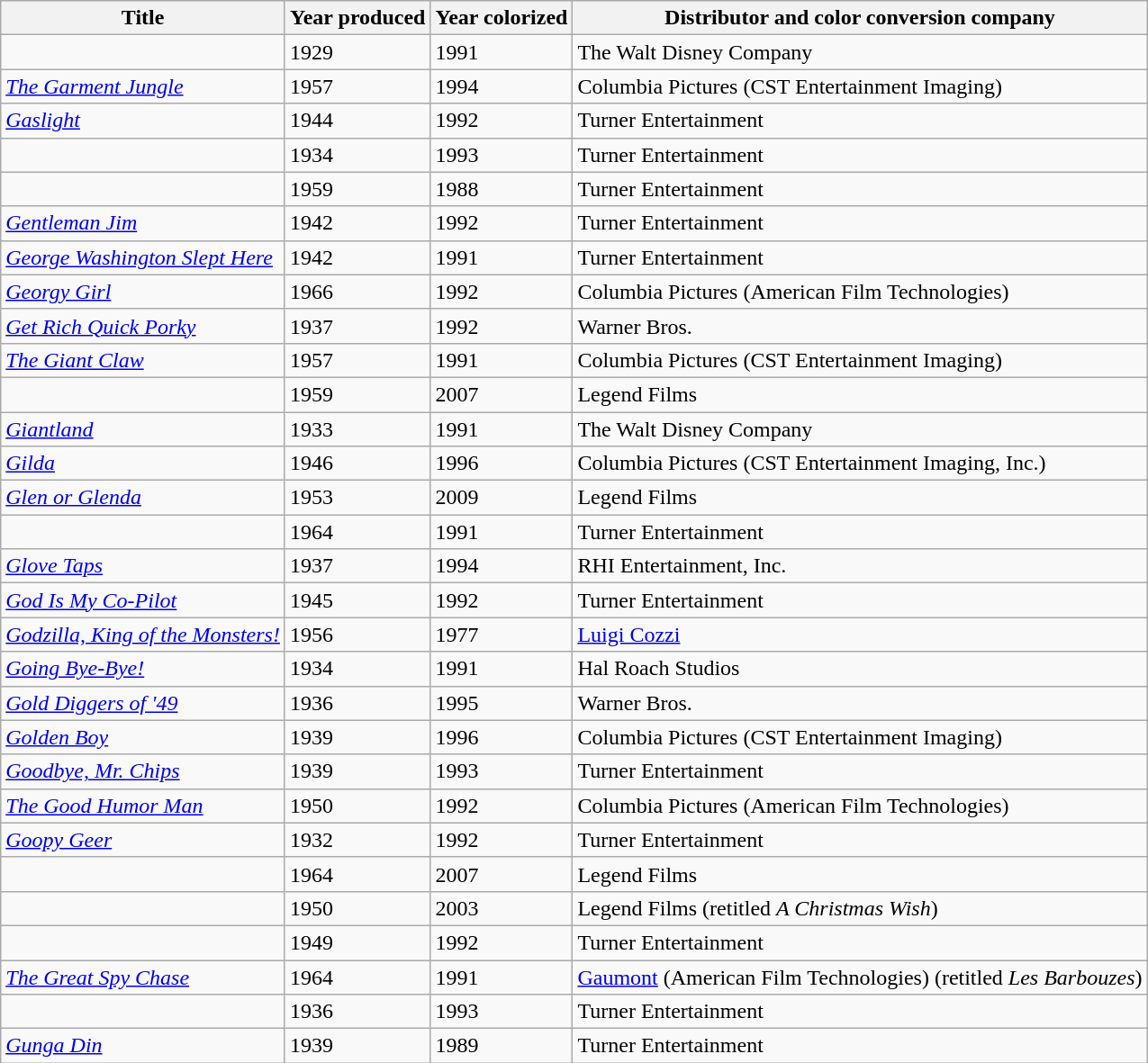<table class="wikitable sortable">
<tr>
<th>Title</th>
<th>Year produced</th>
<th>Year colorized</th>
<th>Distributor and color conversion company</th>
</tr>
<tr>
<td><em></em></td>
<td>1929</td>
<td>1991</td>
<td>The Walt Disney Company</td>
</tr>
<tr>
<td><em><a href='#'>The Garment Jungle</a></em></td>
<td>1957</td>
<td>1994</td>
<td>Columbia Pictures (CST Entertainment Imaging)</td>
</tr>
<tr>
<td><em><a href='#'>Gaslight</a></em></td>
<td>1944</td>
<td>1992</td>
<td>Turner Entertainment</td>
</tr>
<tr>
<td><em></em></td>
<td>1934</td>
<td>1993</td>
<td>Turner Entertainment</td>
</tr>
<tr>
<td><em></em></td>
<td>1959</td>
<td>1988</td>
<td>Turner Entertainment</td>
</tr>
<tr>
<td><em><a href='#'>Gentleman Jim</a></em></td>
<td>1942</td>
<td>1992</td>
<td>Turner Entertainment</td>
</tr>
<tr>
<td><em><a href='#'>George Washington Slept Here</a></em></td>
<td>1942</td>
<td>1991</td>
<td>Turner Entertainment</td>
</tr>
<tr>
<td><em><a href='#'>Georgy Girl</a></em></td>
<td>1966</td>
<td>1992</td>
<td>Columbia Pictures (American Film Technologies)</td>
</tr>
<tr>
<td><em><a href='#'>Get Rich Quick Porky</a></em></td>
<td>1937</td>
<td>1992</td>
<td>Warner Bros.</td>
</tr>
<tr>
<td><em><a href='#'>The Giant Claw</a></em></td>
<td>1957</td>
<td>1991</td>
<td>Columbia Pictures (CST Entertainment Imaging)</td>
</tr>
<tr>
<td><em></em></td>
<td>1959</td>
<td>2007</td>
<td>Legend Films</td>
</tr>
<tr>
<td><em><a href='#'>Giantland</a></em></td>
<td>1933</td>
<td>1991</td>
<td>The Walt Disney Company</td>
</tr>
<tr>
<td><em><a href='#'>Gilda</a></em></td>
<td>1946</td>
<td>1996</td>
<td>Columbia Pictures (CST Entertainment Imaging, Inc.)</td>
</tr>
<tr>
<td><em><a href='#'>Glen or Glenda</a></em></td>
<td>1953</td>
<td>2009</td>
<td>Legend Films</td>
</tr>
<tr>
<td><em></em></td>
<td>1964</td>
<td>1991</td>
<td>Turner Entertainment</td>
</tr>
<tr>
<td><em><a href='#'>Glove Taps</a></em></td>
<td>1937</td>
<td>1994</td>
<td>RHI Entertainment, Inc.</td>
</tr>
<tr>
<td><em><a href='#'>God Is My Co-Pilot</a></em></td>
<td>1945</td>
<td>1992</td>
<td>Turner Entertainment</td>
</tr>
<tr>
<td><em><a href='#'>Godzilla, King of the Monsters!</a></em></td>
<td>1956</td>
<td>1977</td>
<td><a href='#'>Luigi Cozzi</a></td>
</tr>
<tr>
<td><em><a href='#'>Going Bye-Bye!</a></em></td>
<td>1934</td>
<td>1991</td>
<td>Hal Roach Studios</td>
</tr>
<tr>
<td><em><a href='#'>Gold Diggers of '49</a></em></td>
<td>1936</td>
<td>1995</td>
<td>Warner Bros.</td>
</tr>
<tr>
<td><em><a href='#'>Golden Boy</a></em></td>
<td>1939</td>
<td>1996</td>
<td>Columbia Pictures (CST Entertainment Imaging)</td>
</tr>
<tr>
<td><em><a href='#'>Goodbye, Mr. Chips</a></em></td>
<td>1939</td>
<td>1993</td>
<td>Turner Entertainment</td>
</tr>
<tr>
<td><em><a href='#'>The Good Humor Man</a></em></td>
<td>1950</td>
<td>1992</td>
<td>Columbia Pictures (American Film Technologies)</td>
</tr>
<tr>
<td><em><a href='#'>Goopy Geer</a></em></td>
<td>1932</td>
<td>1992</td>
<td>Turner Entertainment</td>
</tr>
<tr>
<td><em></em></td>
<td>1964</td>
<td>2007</td>
<td>Legend Films</td>
</tr>
<tr>
<td><em></em></td>
<td>1950</td>
<td>2003</td>
<td>Legend Films (retitled <em>A Christmas Wish</em>)</td>
</tr>
<tr>
<td><em></em></td>
<td>1949</td>
<td>1992</td>
<td>Turner Entertainment</td>
</tr>
<tr>
<td><em><a href='#'>The Great Spy Chase</a></em></td>
<td>1964</td>
<td>1991</td>
<td><a href='#'>Gaumont</a> (American Film Technologies) (retitled <em>Les Barbouzes</em>)</td>
</tr>
<tr>
<td><em></em></td>
<td>1936</td>
<td>1993</td>
<td>Turner Entertainment</td>
</tr>
<tr>
<td><em><a href='#'>Gunga Din</a></em></td>
<td>1939</td>
<td>1989</td>
<td>Turner Entertainment</td>
</tr>
</table>
